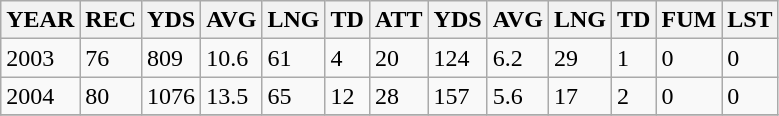<table class="wikitable">
<tr>
<th>YEAR</th>
<th>REC</th>
<th>YDS</th>
<th>AVG</th>
<th>LNG</th>
<th>TD</th>
<th>ATT</th>
<th>YDS</th>
<th>AVG</th>
<th>LNG</th>
<th>TD</th>
<th>FUM</th>
<th>LST</th>
</tr>
<tr>
<td>2003</td>
<td>76</td>
<td>809</td>
<td>10.6</td>
<td>61</td>
<td>4</td>
<td>20</td>
<td>124</td>
<td>6.2</td>
<td>29</td>
<td>1</td>
<td>0</td>
<td>0</td>
</tr>
<tr>
<td>2004</td>
<td>80</td>
<td>1076</td>
<td>13.5</td>
<td>65</td>
<td>12</td>
<td>28</td>
<td>157</td>
<td>5.6</td>
<td>17</td>
<td>2</td>
<td>0</td>
<td>0</td>
</tr>
<tr>
</tr>
</table>
